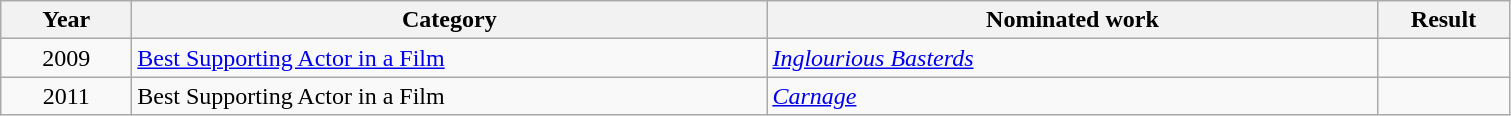<table class=wikitable>
<tr>
<th scope="col" style="width:5em;">Year</th>
<th scope="col" style="width:26em;">Category</th>
<th scope="col" style="width:25em;">Nominated work</th>
<th scope="col" style="width:5em;">Result</th>
</tr>
<tr>
<td style="text-align:center;">2009</td>
<td><a href='#'>Best Supporting Actor in a Film</a></td>
<td><em><a href='#'>Inglourious Basterds</a></em></td>
<td></td>
</tr>
<tr>
<td style="text-align:center;">2011</td>
<td>Best Supporting Actor in a Film</td>
<td><em><a href='#'>Carnage</a></em></td>
<td></td>
</tr>
</table>
